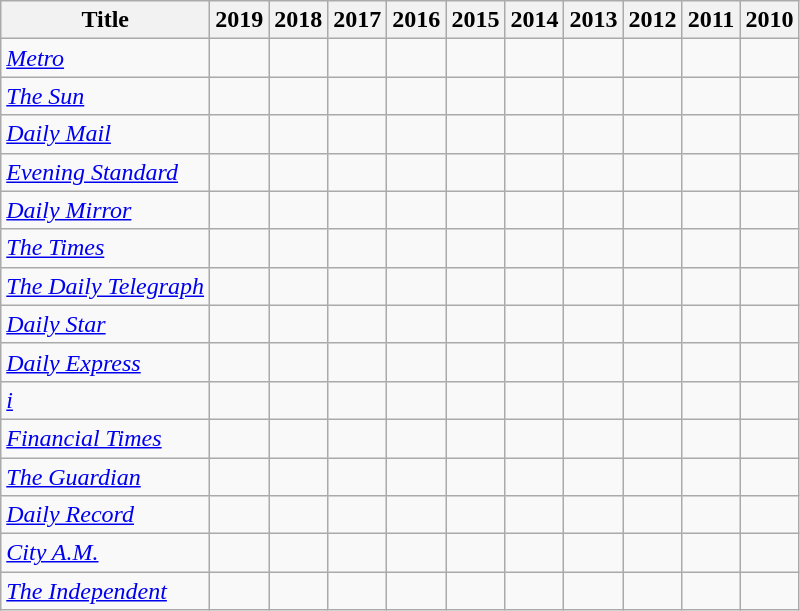<table class="wikitable sortable">
<tr>
<th>Title</th>
<th data-sort-type="number">2019</th>
<th data-sort-type="number">2018</th>
<th data-sort-type="number">2017</th>
<th data-sort-type="number">2016</th>
<th data-sort-type="number">2015</th>
<th data-sort-type="number">2014</th>
<th data-sort-type="number">2013</th>
<th data-sort-type="number">2012</th>
<th data-sort-type="number">2011</th>
<th data-sort-type="number">2010</th>
</tr>
<tr>
<td><em><a href='#'>Metro</a></em></td>
<td></td>
<td></td>
<td></td>
<td></td>
<td></td>
<td></td>
<td></td>
<td></td>
<td></td>
<td></td>
</tr>
<tr>
<td><em><a href='#'>The Sun</a></em></td>
<td></td>
<td></td>
<td></td>
<td></td>
<td></td>
<td></td>
<td></td>
<td></td>
<td></td>
<td></td>
</tr>
<tr>
<td><em><a href='#'>Daily Mail</a></em></td>
<td></td>
<td></td>
<td></td>
<td></td>
<td></td>
<td></td>
<td></td>
<td></td>
<td></td>
<td></td>
</tr>
<tr>
<td><em><a href='#'>Evening Standard</a></em></td>
<td></td>
<td></td>
<td></td>
<td></td>
<td></td>
<td></td>
<td></td>
<td></td>
<td></td>
<td></td>
</tr>
<tr>
<td><em><a href='#'>Daily Mirror</a></em></td>
<td></td>
<td></td>
<td></td>
<td></td>
<td></td>
<td></td>
<td></td>
<td></td>
<td></td>
<td></td>
</tr>
<tr>
<td><em><a href='#'>The Times</a></em></td>
<td></td>
<td></td>
<td></td>
<td></td>
<td></td>
<td></td>
<td></td>
<td></td>
<td></td>
<td></td>
</tr>
<tr>
<td><em><a href='#'>The Daily Telegraph</a></em></td>
<td></td>
<td></td>
<td></td>
<td></td>
<td></td>
<td></td>
<td></td>
<td></td>
<td></td>
<td></td>
</tr>
<tr>
<td><em><a href='#'>Daily Star</a></em></td>
<td></td>
<td></td>
<td></td>
<td></td>
<td></td>
<td></td>
<td></td>
<td></td>
<td></td>
<td></td>
</tr>
<tr>
<td><em><a href='#'>Daily Express</a></em></td>
<td></td>
<td></td>
<td></td>
<td></td>
<td></td>
<td></td>
<td></td>
<td></td>
<td></td>
<td></td>
</tr>
<tr>
<td><em><a href='#'>i</a></em></td>
<td></td>
<td></td>
<td></td>
<td></td>
<td></td>
<td></td>
<td></td>
<td></td>
<td></td>
<td></td>
</tr>
<tr>
<td><em><a href='#'>Financial Times</a></em></td>
<td></td>
<td></td>
<td></td>
<td></td>
<td></td>
<td></td>
<td></td>
<td></td>
<td></td>
<td></td>
</tr>
<tr>
<td><em><a href='#'>The Guardian</a></em></td>
<td></td>
<td></td>
<td></td>
<td></td>
<td></td>
<td></td>
<td></td>
<td></td>
<td></td>
<td></td>
</tr>
<tr>
<td><em><a href='#'>Daily Record</a></em></td>
<td></td>
<td></td>
<td></td>
<td></td>
<td></td>
<td></td>
<td></td>
<td></td>
<td></td>
<td></td>
</tr>
<tr>
<td><em><a href='#'>City A.M.</a></em></td>
<td></td>
<td></td>
<td></td>
<td></td>
<td></td>
<td></td>
<td></td>
<td></td>
<td></td>
<td></td>
</tr>
<tr>
<td><em><a href='#'>The Independent</a></em></td>
<td></td>
<td></td>
<td></td>
<td></td>
<td></td>
<td></td>
<td></td>
<td></td>
<td></td>
<td></td>
</tr>
</table>
